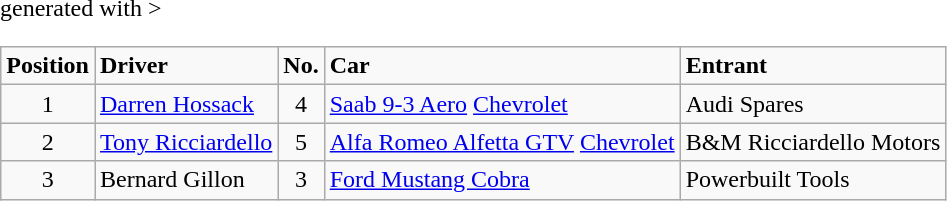<table class="wikitable" <hiddentext>generated with >
<tr style="font-weight:bold">
<td height="14" align="center">Position</td>
<td>Driver</td>
<td align="center">No.</td>
<td>Car</td>
<td>Entrant</td>
</tr>
<tr>
<td height="14" align="center">1</td>
<td><a href='#'>Darren Hossack</a></td>
<td align="center">4</td>
<td><a href='#'>Saab 9-3 Aero</a> <a href='#'>Chevrolet</a></td>
<td>Audi Spares</td>
</tr>
<tr>
<td height="14" align="center">2</td>
<td><a href='#'>Tony Ricciardello</a></td>
<td align="center">5</td>
<td><a href='#'>Alfa Romeo Alfetta GTV</a> <a href='#'>Chevrolet</a></td>
<td>B&M Ricciardello Motors</td>
</tr>
<tr>
<td height="14" align="center">3</td>
<td>Bernard Gillon</td>
<td align="center">3</td>
<td><a href='#'>Ford Mustang Cobra</a></td>
<td>Powerbuilt Tools</td>
</tr>
</table>
